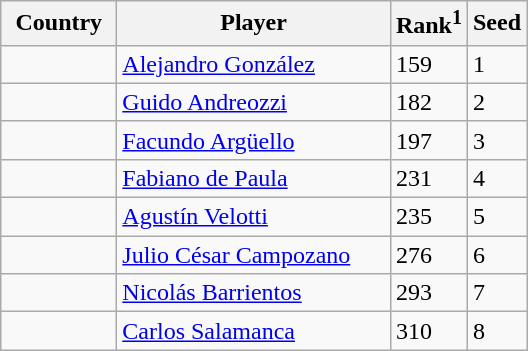<table class="sortable wikitable">
<tr>
<th width="70">Country</th>
<th width="175">Player</th>
<th>Rank<sup>1</sup></th>
<th>Seed</th>
</tr>
<tr>
<td></td>
<td><a href='#'>Alejandro González</a></td>
<td>159</td>
<td>1</td>
</tr>
<tr>
<td></td>
<td><a href='#'>Guido Andreozzi</a></td>
<td>182</td>
<td>2</td>
</tr>
<tr>
<td></td>
<td><a href='#'>Facundo Argüello</a></td>
<td>197</td>
<td>3</td>
</tr>
<tr>
<td></td>
<td><a href='#'>Fabiano de Paula</a></td>
<td>231</td>
<td>4</td>
</tr>
<tr>
<td></td>
<td><a href='#'>Agustín Velotti</a></td>
<td>235</td>
<td>5</td>
</tr>
<tr>
<td></td>
<td><a href='#'>Julio César Campozano</a></td>
<td>276</td>
<td>6</td>
</tr>
<tr>
<td></td>
<td><a href='#'>Nicolás Barrientos</a></td>
<td>293</td>
<td>7</td>
</tr>
<tr>
<td></td>
<td><a href='#'>Carlos Salamanca</a></td>
<td>310</td>
<td>8</td>
</tr>
</table>
